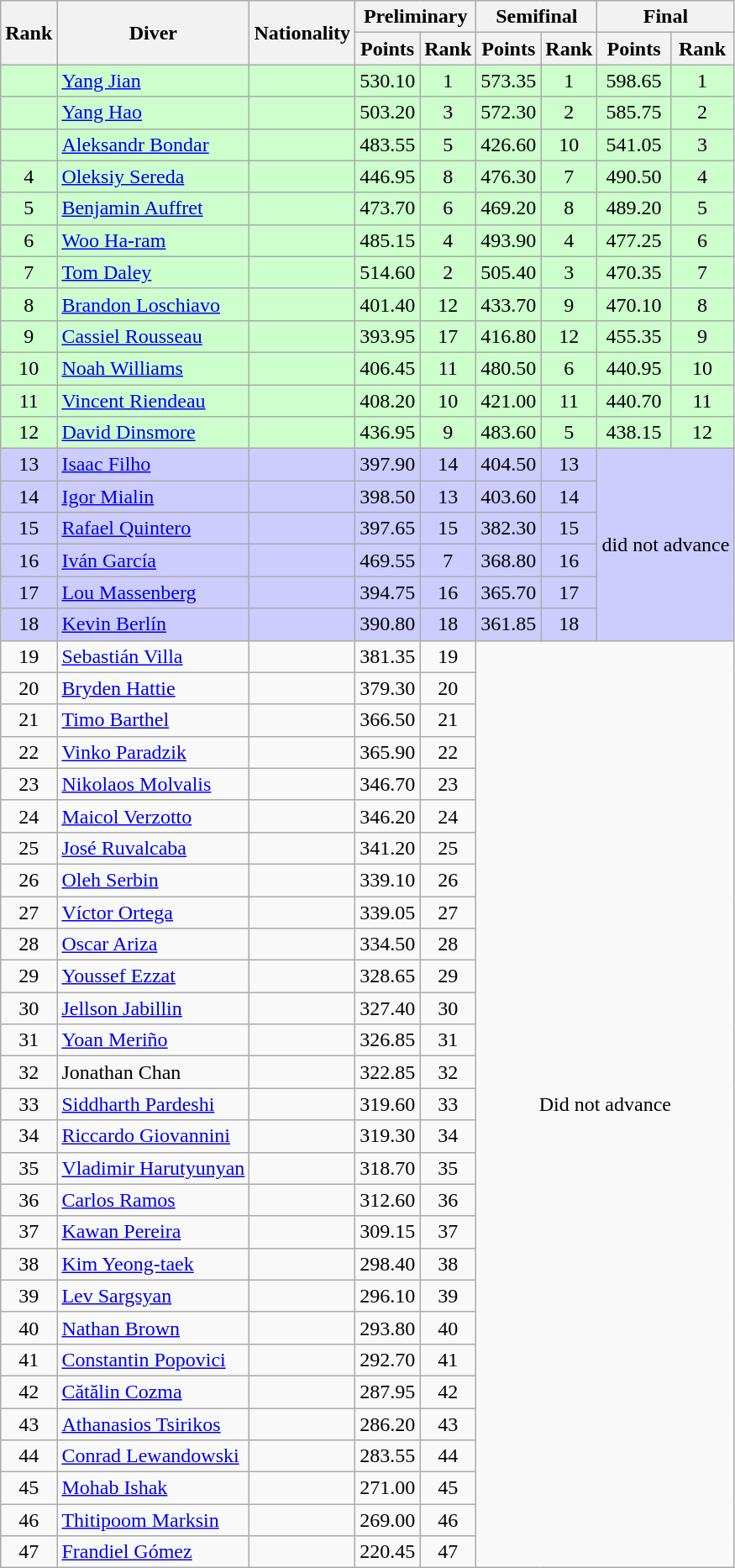<table class="wikitable sortable" style="text-align:center">
<tr>
<th rowspan=2>Rank</th>
<th rowspan=2>Diver</th>
<th rowspan=2>Nationality</th>
<th colspan=2>Preliminary</th>
<th colspan=2>Semifinal</th>
<th colspan=2>Final</th>
</tr>
<tr>
<th>Points</th>
<th>Rank</th>
<th>Points</th>
<th>Rank</th>
<th>Points</th>
<th>Rank</th>
</tr>
<tr bgcolor=ccffcc>
<td></td>
<td align=left><a href='#'>Yang Jian</a></td>
<td align=left></td>
<td>530.10</td>
<td>1</td>
<td>573.35</td>
<td>1</td>
<td>598.65</td>
<td>1</td>
</tr>
<tr bgcolor=ccffcc>
<td></td>
<td align=left><a href='#'>Yang Hao</a></td>
<td align=left></td>
<td>503.20</td>
<td>3</td>
<td>572.30</td>
<td>2</td>
<td>585.75</td>
<td>2</td>
</tr>
<tr bgcolor=ccffcc>
<td></td>
<td align=left><a href='#'>Aleksandr Bondar</a></td>
<td align=left></td>
<td>483.55</td>
<td>5</td>
<td>426.60</td>
<td>10</td>
<td>541.05</td>
<td>3</td>
</tr>
<tr bgcolor=ccffcc>
<td>4</td>
<td align=left><a href='#'>Oleksiy Sereda</a></td>
<td align=left></td>
<td>446.95</td>
<td>8</td>
<td>476.30</td>
<td>7</td>
<td>490.50</td>
<td>4</td>
</tr>
<tr bgcolor=ccffcc>
<td>5</td>
<td align=left><a href='#'>Benjamin Auffret</a></td>
<td align=left></td>
<td>473.70</td>
<td>6</td>
<td>469.20</td>
<td>8</td>
<td>489.20</td>
<td>5</td>
</tr>
<tr bgcolor=ccffcc>
<td>6</td>
<td align=left><a href='#'>Woo Ha-ram</a></td>
<td align=left></td>
<td>485.15</td>
<td>4</td>
<td>493.90</td>
<td>4</td>
<td>477.25</td>
<td>6</td>
</tr>
<tr bgcolor=ccffcc>
<td>7</td>
<td align=left><a href='#'>Tom Daley</a></td>
<td align=left></td>
<td>514.60</td>
<td>2</td>
<td>505.40</td>
<td>3</td>
<td>470.35</td>
<td>7</td>
</tr>
<tr bgcolor=ccffcc>
<td>8</td>
<td align=left><a href='#'>Brandon Loschiavo</a></td>
<td align=left></td>
<td>401.40</td>
<td>12</td>
<td>433.70</td>
<td>9</td>
<td>470.10</td>
<td>8</td>
</tr>
<tr bgcolor=ccffcc>
<td>9</td>
<td align=left><a href='#'>Cassiel Rousseau</a></td>
<td align=left></td>
<td>393.95</td>
<td>17</td>
<td>416.80</td>
<td>12</td>
<td>455.35</td>
<td>9</td>
</tr>
<tr bgcolor=ccffcc>
<td>10</td>
<td align=left><a href='#'>Noah Williams</a></td>
<td align=left></td>
<td>406.45</td>
<td>11</td>
<td>480.50</td>
<td>6</td>
<td>440.95</td>
<td>10</td>
</tr>
<tr bgcolor=ccffcc>
<td>11</td>
<td align=left><a href='#'>Vincent Riendeau</a></td>
<td align=left></td>
<td>408.20</td>
<td>10</td>
<td>421.00</td>
<td>11</td>
<td>440.70</td>
<td>11</td>
</tr>
<tr bgcolor=ccffcc>
<td>12</td>
<td align=left><a href='#'>David Dinsmore</a></td>
<td align=left></td>
<td>436.95</td>
<td>9</td>
<td>483.60</td>
<td>5</td>
<td>438.15</td>
<td>12</td>
</tr>
<tr bgcolor=ccccff>
<td>13</td>
<td align=left><a href='#'>Isaac Filho</a></td>
<td align=left></td>
<td>397.90</td>
<td>14</td>
<td>404.50</td>
<td>13</td>
<td colspan=2 rowspan=6>did not advance</td>
</tr>
<tr bgcolor=ccccff>
<td>14</td>
<td align=left><a href='#'>Igor Mialin</a></td>
<td align=left></td>
<td>398.50</td>
<td>13</td>
<td>403.60</td>
<td>14</td>
</tr>
<tr bgcolor=ccccff>
<td>15</td>
<td align=left><a href='#'>Rafael Quintero</a></td>
<td align=left></td>
<td>397.65</td>
<td>15</td>
<td>382.30</td>
<td>15</td>
</tr>
<tr bgcolor=ccccff>
<td>16</td>
<td align=left><a href='#'>Iván García</a></td>
<td align=left></td>
<td>469.55</td>
<td>7</td>
<td>368.80</td>
<td>16</td>
</tr>
<tr bgcolor=ccccff>
<td>17</td>
<td align=left><a href='#'>Lou Massenberg</a></td>
<td align=left></td>
<td>394.75</td>
<td>16</td>
<td>365.70</td>
<td>17</td>
</tr>
<tr bgcolor=ccccff>
<td>18</td>
<td align=left><a href='#'>Kevin Berlín</a></td>
<td align=left></td>
<td>390.80</td>
<td>18</td>
<td>361.85</td>
<td>18</td>
</tr>
<tr>
<td>19</td>
<td align=left><a href='#'>Sebastián Villa</a></td>
<td align=left></td>
<td>381.35</td>
<td>19</td>
<td colspan=4 rowspan=29>Did not advance</td>
</tr>
<tr>
<td>20</td>
<td align=left><a href='#'>Bryden Hattie</a></td>
<td align=left></td>
<td>379.30</td>
<td>20</td>
</tr>
<tr>
<td>21</td>
<td align=left><a href='#'>Timo Barthel</a></td>
<td align=left></td>
<td>366.50</td>
<td>21</td>
</tr>
<tr>
<td>22</td>
<td align=left><a href='#'>Vinko Paradzik</a></td>
<td align=left></td>
<td>365.90</td>
<td>22</td>
</tr>
<tr>
<td>23</td>
<td align=left><a href='#'>Nikolaos Molvalis</a></td>
<td align=left></td>
<td>346.70</td>
<td>23</td>
</tr>
<tr>
<td>24</td>
<td align=left><a href='#'>Maicol Verzotto</a></td>
<td align=left></td>
<td>346.20</td>
<td>24</td>
</tr>
<tr>
<td>25</td>
<td align=left><a href='#'>José Ruvalcaba</a></td>
<td align=left></td>
<td>341.20</td>
<td>25</td>
</tr>
<tr>
<td>26</td>
<td align=left><a href='#'>Oleh Serbin</a></td>
<td align=left></td>
<td>339.10</td>
<td>26</td>
</tr>
<tr>
<td>27</td>
<td align=left><a href='#'>Víctor Ortega</a></td>
<td align=left></td>
<td>339.05</td>
<td>27</td>
</tr>
<tr>
<td>28</td>
<td align=left><a href='#'>Oscar Ariza</a></td>
<td align=left></td>
<td>334.50</td>
<td>28</td>
</tr>
<tr>
<td>29</td>
<td align=left><a href='#'>Youssef Ezzat</a></td>
<td align=left></td>
<td>328.65</td>
<td>29</td>
</tr>
<tr>
<td>30</td>
<td align=left><a href='#'>Jellson Jabillin</a></td>
<td align=left></td>
<td>327.40</td>
<td>30</td>
</tr>
<tr>
<td>31</td>
<td align=left><a href='#'>Yoan Meriño</a></td>
<td align=left></td>
<td>326.85</td>
<td>31</td>
</tr>
<tr>
<td>32</td>
<td align=left>Jonathan Chan</td>
<td align="left"></td>
<td>322.85</td>
<td>32</td>
</tr>
<tr>
<td>33</td>
<td align=left><a href='#'>Siddharth Pardeshi</a></td>
<td align=left></td>
<td>319.60</td>
<td>33</td>
</tr>
<tr>
<td>34</td>
<td align=left><a href='#'>Riccardo Giovannini</a></td>
<td align=left></td>
<td>319.30</td>
<td>34</td>
</tr>
<tr>
<td>35</td>
<td align=left><a href='#'>Vladimir Harutyunyan</a></td>
<td align=left></td>
<td>318.70</td>
<td>35</td>
</tr>
<tr>
<td>36</td>
<td align=left><a href='#'>Carlos Ramos</a></td>
<td align=left></td>
<td>312.60</td>
<td>36</td>
</tr>
<tr>
<td>37</td>
<td align=left><a href='#'>Kawan Pereira</a></td>
<td align=left></td>
<td>309.15</td>
<td>37</td>
</tr>
<tr>
<td>38</td>
<td align=left><a href='#'>Kim Yeong-taek</a></td>
<td align=left></td>
<td>298.40</td>
<td>38</td>
</tr>
<tr>
<td>39</td>
<td align=left><a href='#'>Lev Sargsyan</a></td>
<td align=left></td>
<td>296.10</td>
<td>39</td>
</tr>
<tr>
<td>40</td>
<td align=left><a href='#'>Nathan Brown</a></td>
<td align=left></td>
<td>293.80</td>
<td>40</td>
</tr>
<tr>
<td>41</td>
<td align=left><a href='#'>Constantin Popovici</a></td>
<td align=left></td>
<td>292.70</td>
<td>41</td>
</tr>
<tr>
<td>42</td>
<td align=left><a href='#'>Cătălin Cozma</a></td>
<td align=left></td>
<td>287.95</td>
<td>42</td>
</tr>
<tr>
<td>43</td>
<td align=left><a href='#'>Athanasios Tsirikos</a></td>
<td align=left></td>
<td>286.20</td>
<td>43</td>
</tr>
<tr>
<td>44</td>
<td align=left><a href='#'>Conrad Lewandowski</a></td>
<td align=left></td>
<td>283.55</td>
<td>44</td>
</tr>
<tr>
<td>45</td>
<td align=left><a href='#'>Mohab Ishak</a></td>
<td align=left></td>
<td>271.00</td>
<td>45</td>
</tr>
<tr>
<td>46</td>
<td align=left><a href='#'>Thitipoom Marksin</a></td>
<td align=left></td>
<td>269.00</td>
<td>46</td>
</tr>
<tr>
<td>47</td>
<td align=left><a href='#'>Frandiel Gómez</a></td>
<td align=left></td>
<td>220.45</td>
<td>47</td>
</tr>
</table>
